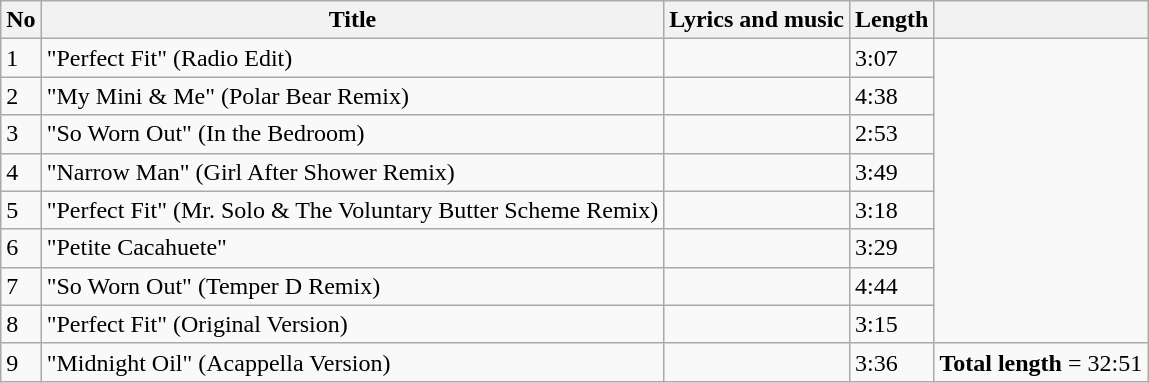<table class="wikitable">
<tr>
<th>No</th>
<th>Title</th>
<th>Lyrics and music</th>
<th>Length</th>
<th></th>
</tr>
<tr>
<td>1</td>
<td>"Perfect Fit" (Radio Edit)</td>
<td></td>
<td>3:07</td>
</tr>
<tr>
<td>2</td>
<td>"My Mini & Me" (Polar Bear Remix)</td>
<td></td>
<td>4:38</td>
</tr>
<tr>
<td>3</td>
<td>"So Worn Out" (In the Bedroom)</td>
<td></td>
<td>2:53</td>
</tr>
<tr>
<td>4</td>
<td>"Narrow Man" (Girl After Shower Remix)</td>
<td></td>
<td>3:49</td>
</tr>
<tr>
<td>5</td>
<td>"Perfect Fit" (Mr. Solo & The Voluntary Butter Scheme Remix)</td>
<td></td>
<td>3:18</td>
</tr>
<tr>
<td>6</td>
<td>"Petite Cacahuete"</td>
<td></td>
<td>3:29</td>
</tr>
<tr>
<td>7</td>
<td>"So Worn Out" (Temper D Remix)</td>
<td></td>
<td>4:44</td>
</tr>
<tr>
<td>8</td>
<td>"Perfect Fit" (Original Version)</td>
<td></td>
<td>3:15</td>
</tr>
<tr>
<td>9</td>
<td>"Midnight Oil" (Acappella Version)</td>
<td></td>
<td>3:36</td>
<td><strong>Total length</strong> = 32:51</td>
</tr>
</table>
